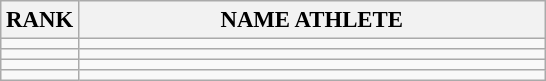<table class="wikitable" style="font-size:95%;">
<tr>
<th>RANK</th>
<th align="left" style="width: 20em">NAME ATHLETE</th>
</tr>
<tr>
<td align="center"></td>
<td></td>
</tr>
<tr>
<td align="center"></td>
<td></td>
</tr>
<tr>
<td align="center"></td>
<td></td>
</tr>
<tr>
<td align="center"></td>
<td></td>
</tr>
</table>
